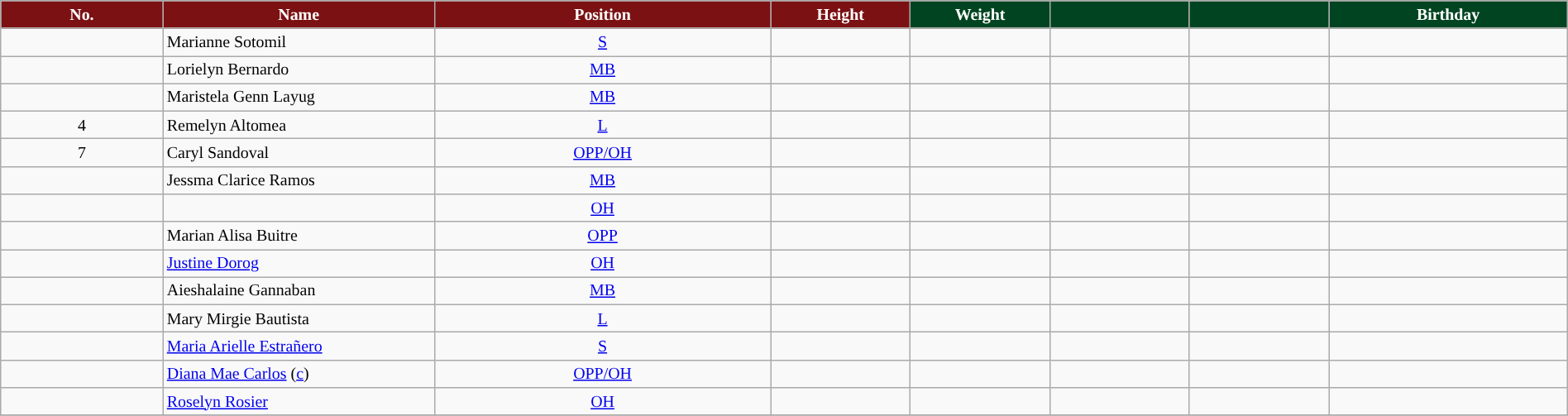<table class="wikitable sortable" style="font-size:83%; text-align:center; width:100%;">
<tr>
<th style="background:#7b1113; color:white; text-align: center">No.</th>
<th style="width:16em; background:#7b1113; color:white;">Name</th>
<th style="background:#7b1113; color:white; text-align: center">Position</th>
<th style="width:8em; background:#7b1113; color:white;">Height</th>
<th style="width:8em; background:#014421; color:white;">Weight</th>
<th style="width:8em; background:#014421; color:white;"></th>
<th style="width:8em; background:#014421; color:white;"></th>
<th style="width:14em; background:#014421; color:white;">Birthday</th>
</tr>
<tr>
<td></td>
<td align=left> Marianne Sotomil</td>
<td><a href='#'>S</a></td>
<td></td>
<td></td>
<td></td>
<td></td>
<td align=right></td>
</tr>
<tr>
<td></td>
<td align=left> Lorielyn Bernardo</td>
<td><a href='#'>MB</a></td>
<td></td>
<td></td>
<td></td>
<td></td>
<td align=right></td>
</tr>
<tr>
<td></td>
<td align=left> Maristela Genn Layug</td>
<td><a href='#'>MB</a></td>
<td></td>
<td></td>
<td></td>
<td></td>
<td align=right></td>
</tr>
<tr>
<td>4</td>
<td align="left"> Remelyn Altomea</td>
<td><a href='#'>L</a></td>
<td></td>
<td></td>
<td></td>
<td></td>
<td align="right"></td>
</tr>
<tr>
<td>7</td>
<td align="left"> Caryl Sandoval</td>
<td><a href='#'>OPP/OH</a></td>
<td></td>
<td></td>
<td></td>
<td></td>
<td align="right"></td>
</tr>
<tr>
<td></td>
<td align=left> Jessma Clarice Ramos</td>
<td><a href='#'>MB</a></td>
<td></td>
<td></td>
<td></td>
<td></td>
<td align=right></td>
</tr>
<tr>
<td></td>
<td align=left> </td>
<td><a href='#'>OH</a></td>
<td></td>
<td></td>
<td></td>
<td></td>
<td align=right></td>
</tr>
<tr>
<td></td>
<td align=left> Marian Alisa Buitre</td>
<td><a href='#'>OPP</a></td>
<td></td>
<td></td>
<td></td>
<td></td>
<td align=right></td>
</tr>
<tr>
<td></td>
<td align=left> <a href='#'>Justine Dorog</a></td>
<td><a href='#'>OH</a></td>
<td></td>
<td></td>
<td></td>
<td></td>
<td align=right></td>
</tr>
<tr>
<td></td>
<td align=left> Aieshalaine Gannaban</td>
<td><a href='#'>MB</a></td>
<td></td>
<td></td>
<td></td>
<td></td>
<td align=right></td>
</tr>
<tr>
<td></td>
<td align=left> Mary Mirgie Bautista</td>
<td><a href='#'>L</a></td>
<td></td>
<td></td>
<td></td>
<td></td>
<td align=right></td>
</tr>
<tr>
<td></td>
<td align=left> <a href='#'>Maria Arielle Estrañero</a></td>
<td><a href='#'>S</a></td>
<td></td>
<td></td>
<td></td>
<td></td>
<td align=right></td>
</tr>
<tr>
<td></td>
<td align=left> <a href='#'>Diana Mae Carlos</a> (<a href='#'>c</a>)</td>
<td><a href='#'>OPP/OH</a></td>
<td></td>
<td></td>
<td></td>
<td></td>
<td align=right></td>
</tr>
<tr>
<td></td>
<td align=left> <a href='#'>Roselyn Rosier</a></td>
<td><a href='#'>OH</a></td>
<td></td>
<td></td>
<td></td>
<td></td>
<td align=right></td>
</tr>
<tr>
</tr>
</table>
